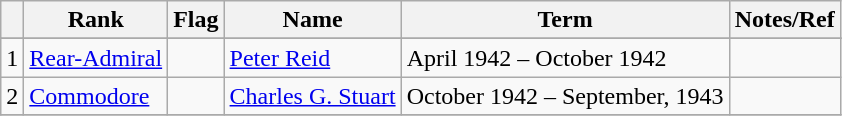<table class="wikitable">
<tr>
<th></th>
<th>Rank</th>
<th>Flag</th>
<th>Name</th>
<th>Term</th>
<th>Notes/Ref</th>
</tr>
<tr>
</tr>
<tr>
<td>1</td>
<td><a href='#'>Rear-Admiral</a></td>
<td></td>
<td><a href='#'>Peter Reid</a></td>
<td>April 1942 – October 1942</td>
<td></td>
</tr>
<tr>
<td>2</td>
<td><a href='#'>Commodore</a></td>
<td></td>
<td><a href='#'>Charles G. Stuart</a></td>
<td>October 1942 – September, 1943</td>
<td></td>
</tr>
<tr>
</tr>
</table>
